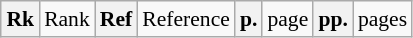<table class="wikitable" style="text-align: left; font-size: 90%; margin-left: 1em;">
<tr>
<th>Rk</th>
<td>Rank</td>
<th>Ref</th>
<td>Reference</td>
<th>p.</th>
<td>page</td>
<th>pp.</th>
<td>pages</td>
</tr>
</table>
